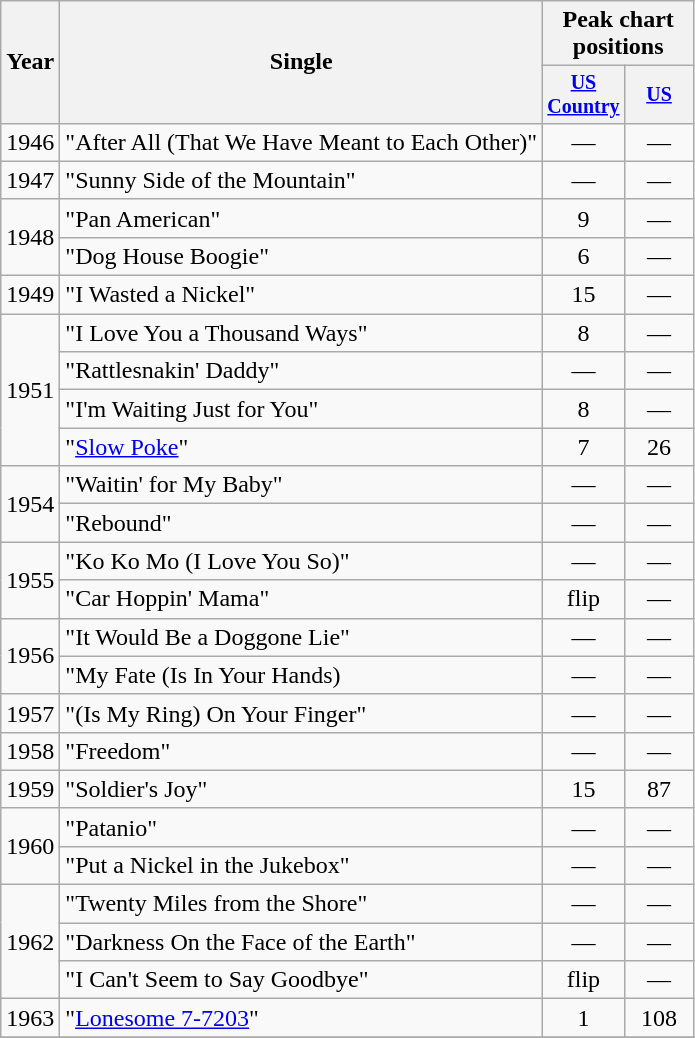<table class="wikitable" style="text-align:center;">
<tr>
<th rowspan="2">Year</th>
<th rowspan="2">Single</th>
<th colspan="2">Peak chart positions</th>
</tr>
<tr style="font-size:smaller;">
<th width="40"><a href='#'>US Country</a></th>
<th width="40"><a href='#'>US</a></th>
</tr>
<tr>
<td>1946</td>
<td align=left>"After All (That We Have Meant to Each Other)"</td>
<td>—</td>
<td>—</td>
</tr>
<tr>
<td>1947</td>
<td align=left>"Sunny Side of the Mountain"</td>
<td>—</td>
<td>—</td>
</tr>
<tr>
<td rowspan=2>1948</td>
<td align=left>"Pan American"</td>
<td>9</td>
<td>—</td>
</tr>
<tr>
<td align=left>"Dog House Boogie"</td>
<td>6</td>
<td>—</td>
</tr>
<tr>
<td>1949</td>
<td align=left>"I Wasted a Nickel"</td>
<td>15</td>
<td>—</td>
</tr>
<tr>
<td rowspan=4>1951</td>
<td align=left>"I Love You a Thousand Ways"</td>
<td>8</td>
<td>—</td>
</tr>
<tr>
<td align=left>"Rattlesnakin' Daddy"</td>
<td>—</td>
<td>—</td>
</tr>
<tr>
<td align=left>"I'm Waiting Just for You"</td>
<td>8</td>
<td>—</td>
</tr>
<tr>
<td align=left>"<a href='#'>Slow Poke</a>"</td>
<td>7</td>
<td>26</td>
</tr>
<tr>
<td rowspan=2>1954</td>
<td align=left>"Waitin' for My Baby"</td>
<td>—</td>
<td>—</td>
</tr>
<tr>
<td align=left>"Rebound"</td>
<td>—</td>
<td>—</td>
</tr>
<tr>
<td rowspan=2>1955</td>
<td align=left>"Ko Ko Mo (I Love You So)" </td>
<td>—</td>
<td>—</td>
</tr>
<tr>
<td align=left>"Car Hoppin' Mama"</td>
<td>flip</td>
<td>—</td>
</tr>
<tr>
<td rowspan=2>1956</td>
<td align=left>"It Would Be a Doggone Lie"</td>
<td>—</td>
<td>—</td>
</tr>
<tr>
<td align=left>"My Fate (Is In Your Hands)</td>
<td>—</td>
<td>—</td>
</tr>
<tr>
<td>1957</td>
<td align=left>"(Is My Ring) On Your Finger"</td>
<td>—</td>
<td>—</td>
</tr>
<tr>
<td>1958</td>
<td align=left>"Freedom"</td>
<td>—</td>
<td>—</td>
</tr>
<tr>
<td>1959</td>
<td align=left>"Soldier's Joy"</td>
<td>15</td>
<td>87</td>
</tr>
<tr>
<td rowspan=2>1960</td>
<td align=left>"Patanio"</td>
<td>—</td>
<td>—</td>
</tr>
<tr>
<td align=left>"Put a Nickel in the Jukebox"</td>
<td>—</td>
<td>—</td>
</tr>
<tr>
<td rowspan=3>1962</td>
<td align=left>"Twenty Miles from the Shore"</td>
<td>—</td>
<td>—</td>
</tr>
<tr>
<td align=left>"Darkness On the Face of the Earth"</td>
<td>—</td>
<td>—</td>
</tr>
<tr>
<td align=left>"I Can't Seem to Say Goodbye"</td>
<td>flip</td>
<td>—</td>
</tr>
<tr>
<td>1963</td>
<td align=left>"<a href='#'>Lonesome 7-7203</a>"</td>
<td>1</td>
<td>108</td>
</tr>
<tr>
</tr>
</table>
